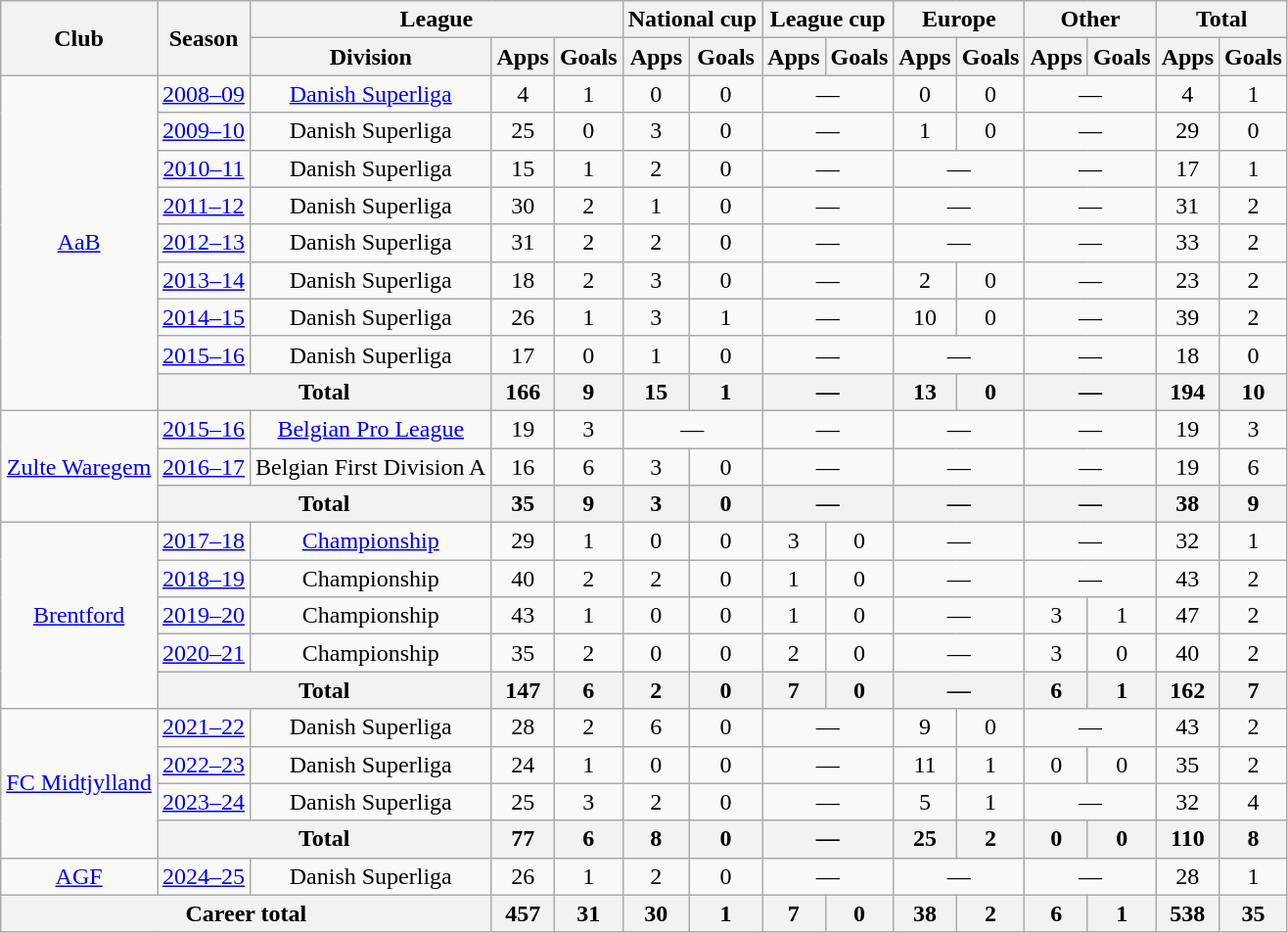<table class="wikitable" style="text-align:center">
<tr>
<th rowspan="2">Club</th>
<th rowspan="2">Season</th>
<th colspan="3">League</th>
<th colspan="2">National cup</th>
<th colspan="2">League cup</th>
<th colspan="2">Europe</th>
<th colspan="2">Other</th>
<th colspan="2">Total</th>
</tr>
<tr>
<th>Division</th>
<th>Apps</th>
<th>Goals</th>
<th>Apps</th>
<th>Goals</th>
<th>Apps</th>
<th>Goals</th>
<th>Apps</th>
<th>Goals</th>
<th>Apps</th>
<th>Goals</th>
<th>Apps</th>
<th>Goals</th>
</tr>
<tr>
<td rowspan="9"><a href='#'>AaB</a></td>
<td><a href='#'>2008–09</a></td>
<td><a href='#'>Danish Superliga</a></td>
<td>4</td>
<td>1</td>
<td>0</td>
<td>0</td>
<td colspan="2">—</td>
<td>0</td>
<td>0</td>
<td colspan="2">—</td>
<td>4</td>
<td>1</td>
</tr>
<tr>
<td><a href='#'>2009–10</a></td>
<td>Danish Superliga</td>
<td>25</td>
<td>0</td>
<td>3</td>
<td>0</td>
<td colspan="2">—</td>
<td>1</td>
<td>0</td>
<td colspan="2">—</td>
<td>29</td>
<td>0</td>
</tr>
<tr>
<td><a href='#'>2010–11</a></td>
<td>Danish Superliga</td>
<td>15</td>
<td>1</td>
<td>2</td>
<td>0</td>
<td colspan="2">—</td>
<td colspan="2">—</td>
<td colspan="2">—</td>
<td>17</td>
<td>1</td>
</tr>
<tr>
<td><a href='#'>2011–12</a></td>
<td>Danish Superliga</td>
<td>30</td>
<td>2</td>
<td>1</td>
<td>0</td>
<td colspan="2">—</td>
<td colspan="2">—</td>
<td colspan="2">—</td>
<td>31</td>
<td>2</td>
</tr>
<tr>
<td><a href='#'>2012–13</a></td>
<td>Danish Superliga</td>
<td>31</td>
<td>2</td>
<td>2</td>
<td>0</td>
<td colspan="2">—</td>
<td colspan="2">—</td>
<td colspan="2">—</td>
<td>33</td>
<td>2</td>
</tr>
<tr>
<td><a href='#'>2013–14</a></td>
<td>Danish Superliga</td>
<td>18</td>
<td>2</td>
<td>3</td>
<td>0</td>
<td colspan="2">—</td>
<td>2</td>
<td>0</td>
<td colspan="2">—</td>
<td>23</td>
<td>2</td>
</tr>
<tr>
<td><a href='#'>2014–15</a></td>
<td>Danish Superliga</td>
<td>26</td>
<td>1</td>
<td>3</td>
<td>1</td>
<td colspan="2">—</td>
<td>10</td>
<td>0</td>
<td colspan="2">—</td>
<td>39</td>
<td>2</td>
</tr>
<tr>
<td><a href='#'>2015–16</a></td>
<td>Danish Superliga</td>
<td>17</td>
<td>0</td>
<td>1</td>
<td>0</td>
<td colspan="2">—</td>
<td colspan="2">—</td>
<td colspan="2">—</td>
<td>18</td>
<td>0</td>
</tr>
<tr>
<th colspan="2">Total</th>
<th>166</th>
<th>9</th>
<th>15</th>
<th>1</th>
<th colspan="2">—</th>
<th>13</th>
<th>0</th>
<th colspan="2">—</th>
<th>194</th>
<th>10</th>
</tr>
<tr>
<td rowspan="3"><a href='#'>Zulte Waregem</a></td>
<td><a href='#'>2015–16</a></td>
<td><a href='#'>Belgian Pro League</a></td>
<td>19</td>
<td>3</td>
<td colspan="2">—</td>
<td colspan="2">—</td>
<td colspan="2">—</td>
<td colspan="2">—</td>
<td>19</td>
<td>3</td>
</tr>
<tr>
<td><a href='#'>2016–17</a></td>
<td>Belgian First Division A</td>
<td>16</td>
<td>6</td>
<td>3</td>
<td>0</td>
<td colspan="2">—</td>
<td colspan="2">—</td>
<td colspan="2">—</td>
<td>19</td>
<td>6</td>
</tr>
<tr>
<th colspan="2">Total</th>
<th>35</th>
<th>9</th>
<th>3</th>
<th>0</th>
<th colspan="2">—</th>
<th colspan="2">—</th>
<th colspan="2">—</th>
<th>38</th>
<th>9</th>
</tr>
<tr>
<td rowspan="5"><a href='#'>Brentford</a></td>
<td><a href='#'>2017–18</a></td>
<td><a href='#'>Championship</a></td>
<td>29</td>
<td>1</td>
<td>0</td>
<td>0</td>
<td>3</td>
<td>0</td>
<td colspan="2">—</td>
<td colspan="2">—</td>
<td>32</td>
<td>1</td>
</tr>
<tr>
<td><a href='#'>2018–19</a></td>
<td>Championship</td>
<td>40</td>
<td>2</td>
<td>2</td>
<td>0</td>
<td>1</td>
<td>0</td>
<td colspan="2">—</td>
<td colspan="2">—</td>
<td>43</td>
<td>2</td>
</tr>
<tr>
<td><a href='#'>2019–20</a></td>
<td>Championship</td>
<td>43</td>
<td>1</td>
<td>0</td>
<td>0</td>
<td>1</td>
<td>0</td>
<td colspan="2">—</td>
<td>3</td>
<td>1</td>
<td>47</td>
<td>2</td>
</tr>
<tr>
<td><a href='#'>2020–21</a></td>
<td>Championship</td>
<td>35</td>
<td>2</td>
<td>0</td>
<td>0</td>
<td>2</td>
<td>0</td>
<td colspan="2">—</td>
<td>3</td>
<td>0</td>
<td>40</td>
<td>2</td>
</tr>
<tr>
<th colspan="2">Total</th>
<th>147</th>
<th>6</th>
<th>2</th>
<th>0</th>
<th>7</th>
<th>0</th>
<th colspan="2">—</th>
<th>6</th>
<th>1</th>
<th>162</th>
<th>7</th>
</tr>
<tr>
<td rowspan="4"><a href='#'>FC Midtjylland</a></td>
<td><a href='#'>2021–22</a></td>
<td>Danish Superliga</td>
<td>28</td>
<td>2</td>
<td>6</td>
<td>0</td>
<td colspan="2">—</td>
<td>9</td>
<td>0</td>
<td colspan="2">—</td>
<td>43</td>
<td>2</td>
</tr>
<tr>
<td><a href='#'>2022–23</a></td>
<td>Danish Superliga</td>
<td>24</td>
<td>1</td>
<td>0</td>
<td>0</td>
<td colspan="2">—</td>
<td>11</td>
<td>1</td>
<td>0</td>
<td>0</td>
<td>35</td>
<td>2</td>
</tr>
<tr>
<td><a href='#'>2023–24</a></td>
<td>Danish Superliga</td>
<td>25</td>
<td>3</td>
<td>2</td>
<td>0</td>
<td colspan="2">—</td>
<td>5</td>
<td>1</td>
<td colspan="2">—</td>
<td>32</td>
<td>4</td>
</tr>
<tr>
<th colspan="2">Total</th>
<th>77</th>
<th>6</th>
<th>8</th>
<th>0</th>
<th colspan="2">—</th>
<th>25</th>
<th>2</th>
<th>0</th>
<th>0</th>
<th>110</th>
<th>8</th>
</tr>
<tr>
<td><a href='#'>AGF</a></td>
<td><a href='#'>2024–25</a></td>
<td>Danish Superliga</td>
<td>26</td>
<td>1</td>
<td>2</td>
<td>0</td>
<td colspan="2">—</td>
<td colspan="2">—</td>
<td colspan="2">—</td>
<td>28</td>
<td>1</td>
</tr>
<tr>
<th colspan="3">Career total</th>
<th>457</th>
<th>31</th>
<th>30</th>
<th>1</th>
<th>7</th>
<th>0</th>
<th>38</th>
<th>2</th>
<th>6</th>
<th>1</th>
<th>538</th>
<th>35</th>
</tr>
</table>
